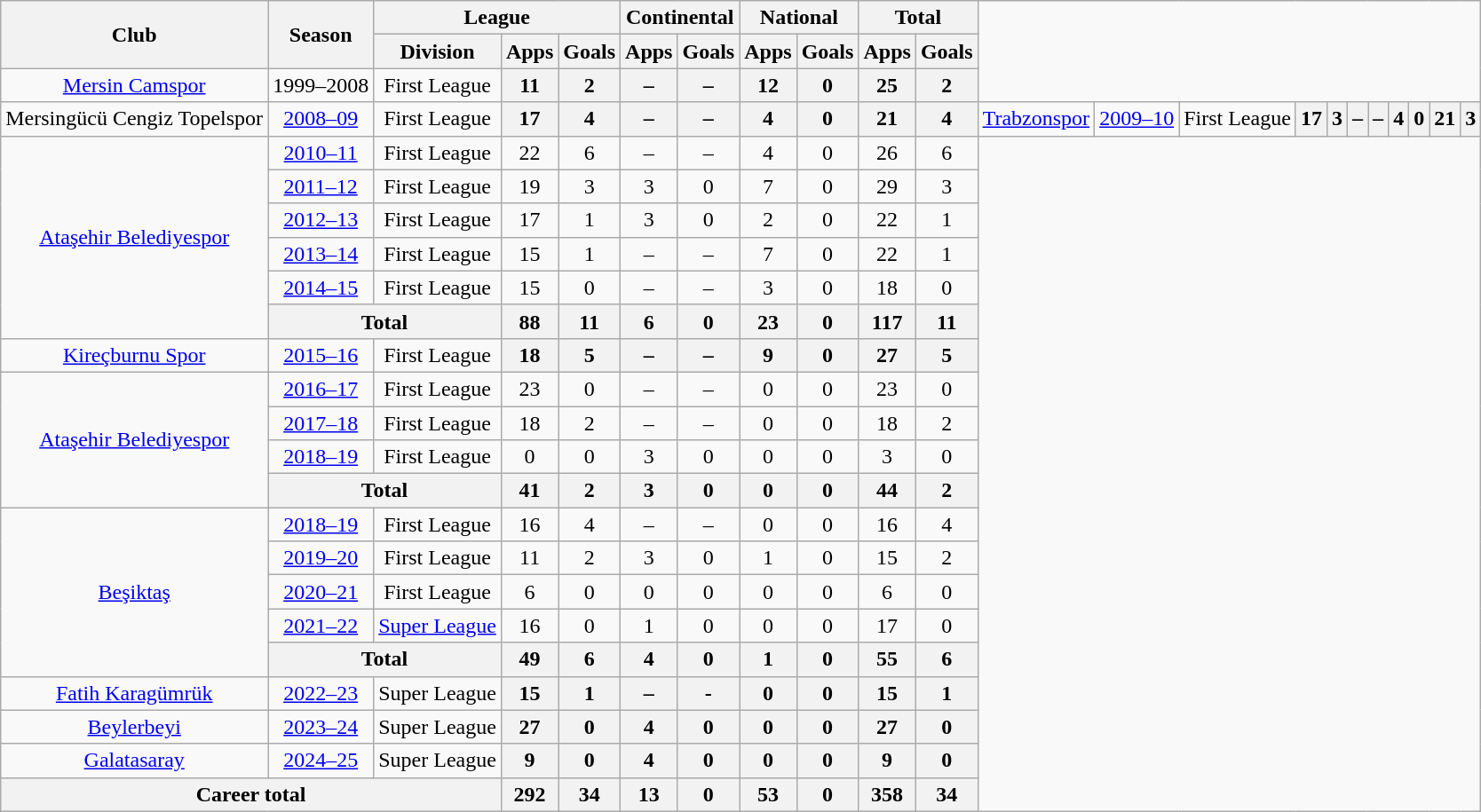<table class="wikitable" style="text-align: center;">
<tr>
<th rowspan=2>Club</th>
<th rowspan=2>Season</th>
<th colspan=3>League</th>
<th colspan=2>Continental</th>
<th colspan=2>National</th>
<th colspan=2>Total</th>
</tr>
<tr>
<th>Division</th>
<th>Apps</th>
<th>Goals</th>
<th>Apps</th>
<th>Goals</th>
<th>Apps</th>
<th>Goals</th>
<th>Apps</th>
<th>Goals</th>
</tr>
<tr>
<td><a href='#'>Mersin Camspor</a></td>
<td>1999–2008</td>
<td>First League</td>
<th>11</th>
<th>2</th>
<th>–</th>
<th>–</th>
<th>12</th>
<th>0</th>
<th>25</th>
<th>2</th>
</tr>
<tr>
<td>Mersingücü Cengiz Topelspor</td>
<td><a href='#'>2008–09</a></td>
<td>First League</td>
<th>17</th>
<th>4</th>
<th>–</th>
<th>–</th>
<th>4</th>
<th>0</th>
<th>21</th>
<th>4</th>
<td><a href='#'>Trabzonspor</a></td>
<td><a href='#'>2009–10</a></td>
<td>First League</td>
<th>17</th>
<th>3</th>
<th>–</th>
<th>–</th>
<th>4</th>
<th>0</th>
<th>21</th>
<th>3</th>
</tr>
<tr>
<td rowspan=6><a href='#'>Ataşehir Belediyespor</a></td>
<td><a href='#'>2010–11</a></td>
<td>First League</td>
<td>22</td>
<td>6</td>
<td>–</td>
<td>–</td>
<td>4</td>
<td>0</td>
<td>26</td>
<td>6</td>
</tr>
<tr>
<td><a href='#'>2011–12</a></td>
<td>First League</td>
<td>19</td>
<td>3</td>
<td>3</td>
<td>0</td>
<td>7</td>
<td>0</td>
<td>29</td>
<td>3</td>
</tr>
<tr>
<td><a href='#'>2012–13</a></td>
<td>First League</td>
<td>17</td>
<td>1</td>
<td>3</td>
<td>0</td>
<td>2</td>
<td>0</td>
<td>22</td>
<td>1</td>
</tr>
<tr>
<td><a href='#'>2013–14</a></td>
<td>First League</td>
<td>15</td>
<td>1</td>
<td>–</td>
<td>–</td>
<td>7</td>
<td>0</td>
<td>22</td>
<td>1</td>
</tr>
<tr>
<td><a href='#'>2014–15</a></td>
<td>First League</td>
<td>15</td>
<td>0</td>
<td>–</td>
<td>–</td>
<td>3</td>
<td>0</td>
<td>18</td>
<td>0</td>
</tr>
<tr>
<th colspan=2>Total</th>
<th>88</th>
<th>11</th>
<th>6</th>
<th>0</th>
<th>23</th>
<th>0</th>
<th>117</th>
<th>11</th>
</tr>
<tr>
<td><a href='#'>Kireçburnu Spor</a></td>
<td><a href='#'>2015–16</a></td>
<td>First League</td>
<th>18</th>
<th>5</th>
<th>–</th>
<th>–</th>
<th>9</th>
<th>0</th>
<th>27</th>
<th>5</th>
</tr>
<tr>
<td rowspan=4><a href='#'>Ataşehir Belediyespor</a></td>
<td><a href='#'>2016–17</a></td>
<td>First League</td>
<td>23</td>
<td>0</td>
<td>–</td>
<td>–</td>
<td>0</td>
<td>0</td>
<td>23</td>
<td>0</td>
</tr>
<tr>
<td><a href='#'>2017–18</a></td>
<td>First League</td>
<td>18</td>
<td>2</td>
<td>–</td>
<td>–</td>
<td>0</td>
<td>0</td>
<td>18</td>
<td>2</td>
</tr>
<tr>
<td><a href='#'>2018–19</a></td>
<td>First League</td>
<td>0</td>
<td>0</td>
<td>3</td>
<td>0</td>
<td>0</td>
<td>0</td>
<td>3</td>
<td>0</td>
</tr>
<tr>
<th colspan=2>Total</th>
<th>41</th>
<th>2</th>
<th>3</th>
<th>0</th>
<th>0</th>
<th>0</th>
<th>44</th>
<th>2</th>
</tr>
<tr>
<td rowspan=5><a href='#'>Beşiktaş</a></td>
<td><a href='#'>2018–19</a></td>
<td>First League</td>
<td>16</td>
<td>4</td>
<td>–</td>
<td>–</td>
<td>0</td>
<td>0</td>
<td>16</td>
<td>4</td>
</tr>
<tr>
<td><a href='#'>2019–20</a></td>
<td>First League</td>
<td>11</td>
<td>2</td>
<td>3</td>
<td>0</td>
<td>1</td>
<td>0</td>
<td>15</td>
<td>2</td>
</tr>
<tr>
<td><a href='#'>2020–21</a></td>
<td>First League</td>
<td>6</td>
<td>0</td>
<td>0</td>
<td>0</td>
<td>0</td>
<td>0</td>
<td>6</td>
<td>0</td>
</tr>
<tr>
<td><a href='#'>2021–22</a></td>
<td><a href='#'>Super League</a></td>
<td>16</td>
<td>0</td>
<td>1</td>
<td>0</td>
<td>0</td>
<td>0</td>
<td>17</td>
<td>0</td>
</tr>
<tr>
<th colspan=2>Total</th>
<th>49</th>
<th>6</th>
<th>4</th>
<th>0</th>
<th>1</th>
<th>0</th>
<th>55</th>
<th>6</th>
</tr>
<tr>
<td><a href='#'>Fatih Karagümrük</a></td>
<td><a href='#'>2022–23</a></td>
<td>Super League</td>
<th>15</th>
<th>1</th>
<th>–</th>
<th>-</th>
<th>0</th>
<th>0</th>
<th>15</th>
<th>1</th>
</tr>
<tr>
<td><a href='#'>Beylerbeyi</a></td>
<td><a href='#'>2023–24</a></td>
<td>Super League</td>
<th>27</th>
<th>0</th>
<th>4</th>
<th>0</th>
<th>0</th>
<th>0</th>
<th>27</th>
<th>0</th>
</tr>
<tr>
<td><a href='#'>Galatasaray</a></td>
<td><a href='#'>2024–25</a></td>
<td>Super League</td>
<th>9</th>
<th>0</th>
<th>4</th>
<th>0</th>
<th>0</th>
<th>0</th>
<th>9</th>
<th>0</th>
</tr>
<tr>
<th colspan=3>Career total</th>
<th>292</th>
<th>34</th>
<th>13</th>
<th>0</th>
<th>53</th>
<th>0</th>
<th>358</th>
<th>34</th>
</tr>
</table>
